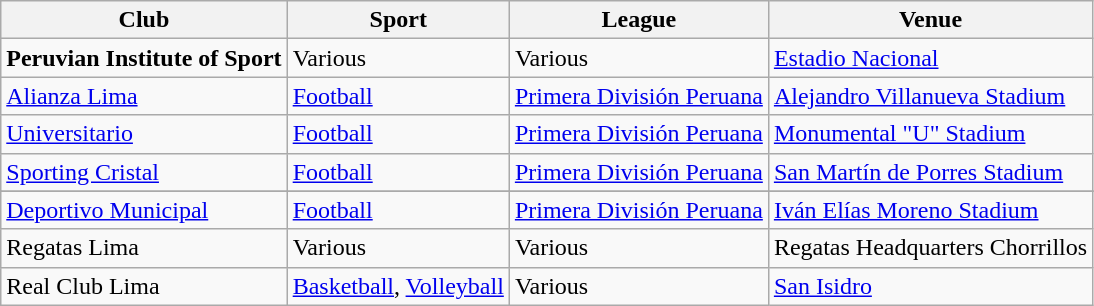<table class="wikitable">
<tr>
<th>Club</th>
<th>Sport</th>
<th>League</th>
<th>Venue</th>
</tr>
<tr>
<td><strong>Peruvian Institute of Sport</strong></td>
<td>Various</td>
<td>Various</td>
<td><a href='#'>Estadio Nacional</a></td>
</tr>
<tr>
<td><a href='#'>Alianza Lima</a></td>
<td><a href='#'>Football</a></td>
<td><a href='#'>Primera División Peruana</a></td>
<td><a href='#'>Alejandro Villanueva Stadium</a></td>
</tr>
<tr>
<td><a href='#'>Universitario</a></td>
<td><a href='#'>Football</a></td>
<td><a href='#'>Primera División Peruana</a></td>
<td><a href='#'>Monumental "U" Stadium</a></td>
</tr>
<tr>
<td><a href='#'>Sporting Cristal</a></td>
<td><a href='#'>Football</a></td>
<td><a href='#'>Primera División Peruana</a></td>
<td><a href='#'>San Martín de Porres Stadium</a></td>
</tr>
<tr>
</tr>
<tr>
<td><a href='#'>Deportivo Municipal</a></td>
<td><a href='#'>Football</a></td>
<td><a href='#'>Primera División Peruana</a></td>
<td><a href='#'>Iván Elías Moreno Stadium</a></td>
</tr>
<tr>
<td>Regatas Lima</td>
<td>Various</td>
<td>Various</td>
<td>Regatas Headquarters Chorrillos</td>
</tr>
<tr>
<td>Real Club Lima</td>
<td><a href='#'>Basketball</a>, <a href='#'>Volleyball</a></td>
<td>Various</td>
<td><a href='#'>San Isidro</a></td>
</tr>
</table>
